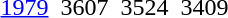<table>
<tr valign="top">
<td><a href='#'>1979</a><br></td>
<td></td>
<td>3607</td>
<td></td>
<td>3524</td>
<td></td>
<td>3409</td>
</tr>
</table>
